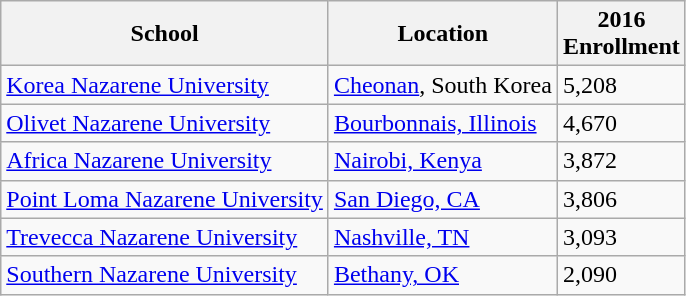<table class="wikitable" style="float:left; margin:.5em 2em 2em; border:1px solid #a0a0a0; padding:50px">
<tr>
<th>School</th>
<th>Location</th>
<th>2016<br>Enrollment</th>
</tr>
<tr>
<td><a href='#'>Korea Nazarene University</a></td>
<td><a href='#'>Cheonan</a>, South Korea</td>
<td>5,208 </td>
</tr>
<tr>
<td><a href='#'>Olivet Nazarene University</a></td>
<td><a href='#'>Bourbonnais, Illinois</a></td>
<td>4,670</td>
</tr>
<tr>
<td><a href='#'>Africa Nazarene University</a></td>
<td><a href='#'>Nairobi, Kenya</a></td>
<td>3,872</td>
</tr>
<tr>
<td><a href='#'>Point Loma Nazarene University</a></td>
<td><a href='#'>San Diego, CA</a></td>
<td>3,806</td>
</tr>
<tr>
<td><a href='#'>Trevecca Nazarene University</a></td>
<td><a href='#'>Nashville, TN</a></td>
<td>3,093</td>
</tr>
<tr>
<td><a href='#'>Southern Nazarene University</a></td>
<td><a href='#'>Bethany, OK</a></td>
<td>2,090</td>
</tr>
</table>
